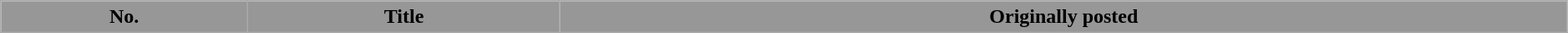<table class="wikitable plainrowheaders" width="99%;">
<tr style="color:black">
<th style="background: #979797">No.</th>
<th style="background: #979797">Title</th>
<th style="background: #979797">Originally posted<br>



</th>
</tr>
</table>
